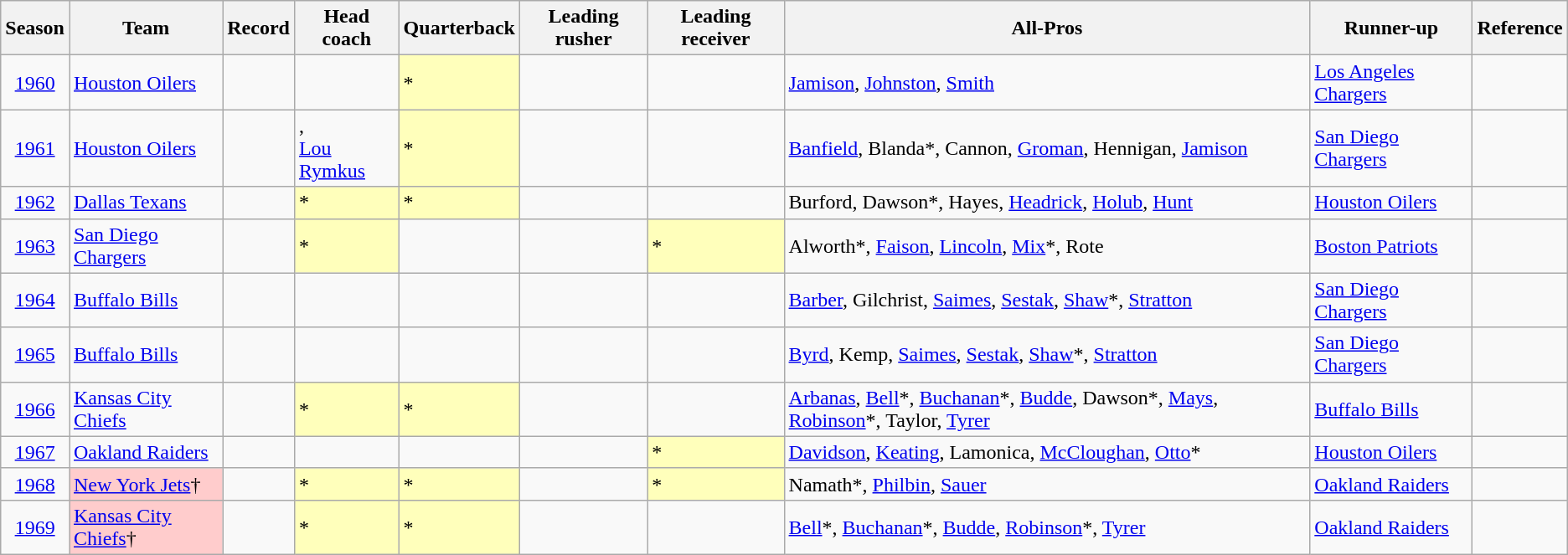<table class="wikitable sortable sticky-header">
<tr>
<th>Season</th>
<th>Team</th>
<th>Record</th>
<th>Head coach</th>
<th>Quarterback</th>
<th>Leading rusher</th>
<th>Leading receiver</th>
<th class="unsortable">All-Pros</th>
<th>Runner-up</th>
<th class="unsortable">Reference</th>
</tr>
<tr>
<td align="center"><a href='#'>1960</a></td>
<td><a href='#'>Houston Oilers</a></td>
<td align="center"></td>
<td></td>
<td style="background-color: #FFFFBB">*</td>
<td></td>
<td></td>
<td><a href='#'>Jamison</a>, <a href='#'>Johnston</a>, <a href='#'>Smith</a></td>
<td><a href='#'>Los Angeles Chargers</a></td>
<td align="center"></td>
</tr>
<tr>
<td align="center"><a href='#'>1961</a></td>
<td><a href='#'>Houston Oilers</a></td>
<td align="center"></td>
<td>,<br><a href='#'>Lou Rymkus</a></td>
<td style="background-color: #FFFFBB">*</td>
<td></td>
<td></td>
<td><a href='#'>Banfield</a>, Blanda*, Cannon, <a href='#'>Groman</a>, Hennigan, <a href='#'>Jamison</a></td>
<td><a href='#'>San Diego Chargers</a></td>
<td align="center"></td>
</tr>
<tr>
<td align="center"><a href='#'>1962</a></td>
<td><a href='#'>Dallas Texans</a></td>
<td align="center"></td>
<td style="background-color: #FFFFBB">*</td>
<td style="background-color: #FFFFBB">*</td>
<td></td>
<td></td>
<td>Burford, Dawson*, Hayes, <a href='#'>Headrick</a>, <a href='#'>Holub</a>, <a href='#'>Hunt</a></td>
<td><a href='#'>Houston Oilers</a></td>
<td align="center"></td>
</tr>
<tr>
<td align="center"><a href='#'>1963</a></td>
<td><a href='#'>San Diego Chargers</a></td>
<td align="center"></td>
<td style="background-color: #FFFFBB">*</td>
<td></td>
<td></td>
<td style="background-color: #FFFFBB">*</td>
<td>Alworth*, <a href='#'>Faison</a>, <a href='#'>Lincoln</a>, <a href='#'>Mix</a>*, Rote</td>
<td><a href='#'>Boston Patriots</a></td>
<td align="center"></td>
</tr>
<tr>
<td align="center"><a href='#'>1964</a></td>
<td><a href='#'>Buffalo Bills</a></td>
<td align="center"></td>
<td></td>
<td></td>
<td></td>
<td></td>
<td><a href='#'>Barber</a>, Gilchrist, <a href='#'>Saimes</a>, <a href='#'>Sestak</a>, <a href='#'>Shaw</a>*, <a href='#'>Stratton</a></td>
<td><a href='#'>San Diego Chargers</a></td>
<td align="center"></td>
</tr>
<tr>
<td align="center"><a href='#'>1965</a></td>
<td><a href='#'>Buffalo Bills</a></td>
<td align="center"></td>
<td></td>
<td></td>
<td></td>
<td></td>
<td><a href='#'>Byrd</a>, Kemp, <a href='#'>Saimes</a>, <a href='#'>Sestak</a>, <a href='#'>Shaw</a>*, <a href='#'>Stratton</a></td>
<td><a href='#'>San Diego Chargers</a></td>
<td align="center"></td>
</tr>
<tr>
<td align="center"><a href='#'>1966</a></td>
<td><a href='#'>Kansas City Chiefs</a></td>
<td align="center"></td>
<td style="background-color: #FFFFBB">*</td>
<td style="background-color: #FFFFBB">*</td>
<td></td>
<td></td>
<td><a href='#'>Arbanas</a>, <a href='#'>Bell</a>*, <a href='#'>Buchanan</a>*, <a href='#'>Budde</a>, Dawson*, <a href='#'>Mays</a>, <a href='#'>Robinson</a>*, Taylor, <a href='#'>Tyrer</a></td>
<td><a href='#'>Buffalo Bills</a></td>
<td align="center"></td>
</tr>
<tr>
<td align="center"><a href='#'>1967</a></td>
<td><a href='#'>Oakland Raiders</a></td>
<td align="center"></td>
<td></td>
<td></td>
<td></td>
<td style="background-color: #FFFFBB">*</td>
<td><a href='#'>Davidson</a>, <a href='#'>Keating</a>, Lamonica, <a href='#'>McCloughan</a>, <a href='#'>Otto</a>*</td>
<td><a href='#'>Houston Oilers</a></td>
<td align="center"></td>
</tr>
<tr>
<td align="center"><a href='#'>1968</a></td>
<td style="background-color: #FFCCCC"><a href='#'>New York Jets</a>†</td>
<td align="center"></td>
<td style="background-color: #FFFFBB">*</td>
<td style="background-color: #FFFFBB">*</td>
<td></td>
<td style="background-color: #FFFFBB">*</td>
<td>Namath*, <a href='#'>Philbin</a>, <a href='#'>Sauer</a></td>
<td><a href='#'>Oakland Raiders</a></td>
<td align="center"></td>
</tr>
<tr>
<td align="center"><a href='#'>1969</a></td>
<td style="background-color: #FFCCCC"><a href='#'>Kansas City Chiefs</a>†</td>
<td align="center"></td>
<td style="background-color: #FFFFBB">*</td>
<td style="background-color: #FFFFBB">*</td>
<td></td>
<td></td>
<td><a href='#'>Bell</a>*, <a href='#'>Buchanan</a>*, <a href='#'>Budde</a>, <a href='#'>Robinson</a>*, <a href='#'>Tyrer</a></td>
<td><a href='#'>Oakland Raiders</a></td>
<td align="center"></td>
</tr>
</table>
